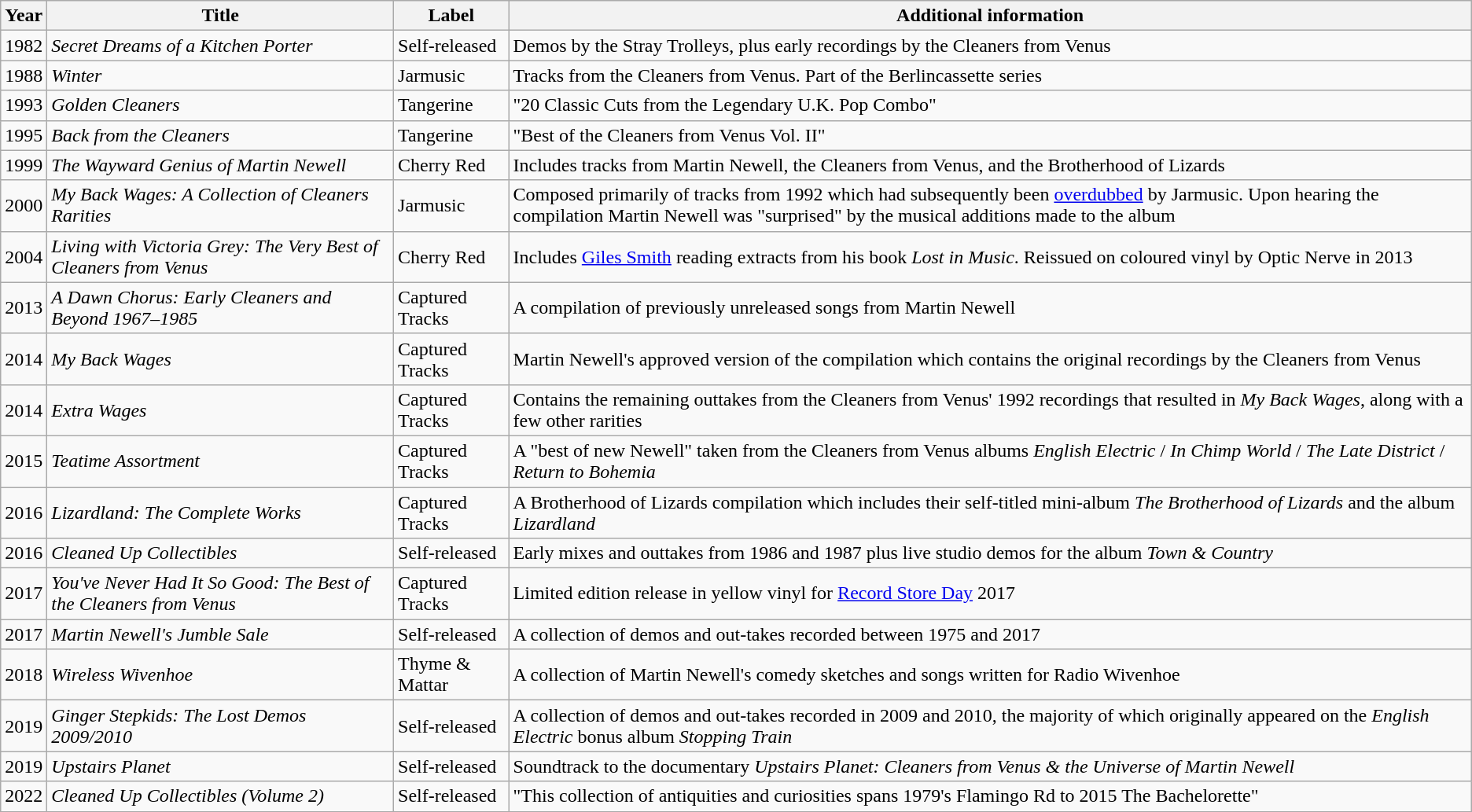<table class="wikitable">
<tr>
<th>Year</th>
<th>Title</th>
<th>Label</th>
<th>Additional information</th>
</tr>
<tr>
<td>1982</td>
<td><em>Secret Dreams of a Kitchen Porter</em></td>
<td>Self-released</td>
<td>Demos by the Stray Trolleys, plus early recordings by the Cleaners from Venus</td>
</tr>
<tr>
<td>1988</td>
<td><em>Winter</em></td>
<td>Jarmusic</td>
<td>Tracks from the Cleaners from Venus. Part of the Berlincassette series</td>
</tr>
<tr>
<td>1993</td>
<td><em>Golden Cleaners</em></td>
<td>Tangerine</td>
<td>"20 Classic Cuts from the Legendary U.K. Pop Combo"</td>
</tr>
<tr>
<td>1995</td>
<td><em>Back from the Cleaners</em></td>
<td>Tangerine</td>
<td>"Best of the Cleaners from Venus Vol. II"</td>
</tr>
<tr>
<td>1999</td>
<td><em>The Wayward Genius of Martin Newell</em></td>
<td>Cherry Red</td>
<td>Includes tracks from Martin Newell, the Cleaners from Venus, and the Brotherhood of Lizards</td>
</tr>
<tr>
<td>2000</td>
<td><em>My Back Wages: A Collection of Cleaners Rarities</em></td>
<td>Jarmusic</td>
<td>Composed primarily of tracks from 1992 which had subsequently been <a href='#'>overdubbed</a> by Jarmusic. Upon hearing the compilation Martin Newell was "surprised" by the musical additions made to the album</td>
</tr>
<tr>
<td>2004</td>
<td><em>Living with Victoria Grey: The Very Best of Cleaners from Venus</em></td>
<td>Cherry Red</td>
<td>Includes <a href='#'>Giles Smith</a> reading extracts from his book <em>Lost in Music</em>. Reissued on coloured vinyl by Optic Nerve in 2013</td>
</tr>
<tr>
<td>2013</td>
<td><em>A Dawn Chorus: Early Cleaners and Beyond 1967–1985</em></td>
<td>Captured Tracks</td>
<td>A compilation of previously unreleased songs from Martin Newell</td>
</tr>
<tr>
<td>2014</td>
<td><em>My Back Wages</em></td>
<td>Captured Tracks</td>
<td>Martin Newell's approved version of the compilation which contains the original recordings by the Cleaners from Venus</td>
</tr>
<tr>
<td>2014</td>
<td><em>Extra Wages</em></td>
<td>Captured Tracks</td>
<td>Contains the remaining outtakes from the Cleaners from Venus' 1992 recordings that resulted in <em>My Back Wages</em>, along with a few other rarities</td>
</tr>
<tr>
<td>2015</td>
<td><em>Teatime Assortment</em></td>
<td>Captured Tracks</td>
<td>A "best of new Newell" taken from the Cleaners from Venus albums <em>English Electric</em> / <em>In Chimp World</em> / <em>The Late District</em> / <em>Return to Bohemia</em></td>
</tr>
<tr>
<td>2016</td>
<td><em>Lizardland: The Complete Works</em></td>
<td>Captured Tracks</td>
<td>A Brotherhood of Lizards compilation which includes their self-titled mini-album <em>The Brotherhood of Lizards</em> and the album <em>Lizardland</em></td>
</tr>
<tr>
<td>2016</td>
<td><em>Cleaned Up Collectibles</em></td>
<td>Self-released</td>
<td>Early mixes and outtakes from 1986 and 1987 plus live studio demos for the album <em>Town & Country</em></td>
</tr>
<tr>
<td>2017</td>
<td><em>You've Never Had It So Good: The Best of the Cleaners from Venus</em></td>
<td>Captured Tracks</td>
<td>Limited edition release in yellow vinyl for <a href='#'>Record Store Day</a> 2017</td>
</tr>
<tr>
<td>2017</td>
<td><em>Martin Newell's Jumble Sale</em></td>
<td>Self-released</td>
<td>A collection of demos and out-takes recorded between 1975 and 2017</td>
</tr>
<tr>
<td>2018</td>
<td><em>Wireless Wivenhoe</em></td>
<td>Thyme & Mattar</td>
<td>A collection of Martin Newell's comedy sketches and songs written for Radio Wivenhoe</td>
</tr>
<tr>
<td>2019</td>
<td><em>Ginger Stepkids: The Lost Demos 2009/2010</em></td>
<td>Self-released</td>
<td>A collection of demos and out-takes recorded in 2009 and 2010, the majority of which originally appeared on the <em>English Electric</em> bonus album <em>Stopping Train</em></td>
</tr>
<tr>
<td>2019</td>
<td><em>Upstairs Planet</em></td>
<td>Self-released</td>
<td>Soundtrack to the documentary <em>Upstairs Planet: Cleaners from Venus & the Universe of Martin Newell</em></td>
</tr>
<tr>
<td>2022</td>
<td><em>Cleaned Up Collectibles (Volume 2)</em></td>
<td>Self-released</td>
<td>"This collection of antiquities and curiosities spans 1979's Flamingo Rd to 2015 The Bachelorette"</td>
</tr>
</table>
